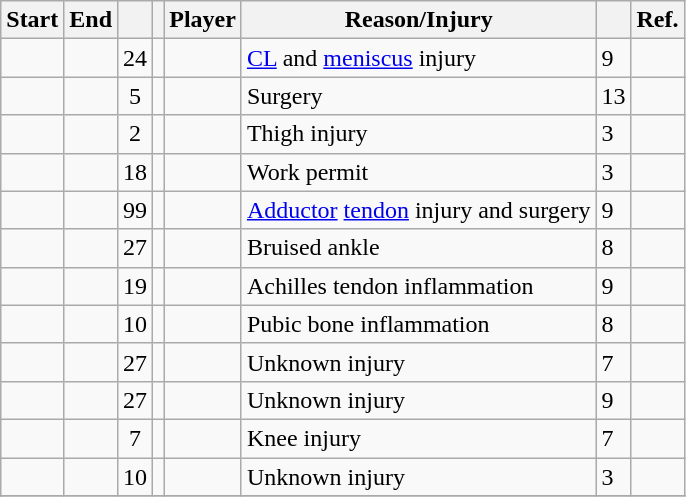<table class="wikitable plainrowheaders sortable">
<tr>
<th scope=col>Start</th>
<th scope=col>End</th>
<th></th>
<th></th>
<th scope=col>Player</th>
<th>Reason/Injury</th>
<th scope=col></th>
<th scope=col>Ref.</th>
</tr>
<tr>
<td></td>
<td></td>
<td style="text-align:center">24</td>
<td style="text-align:center"></td>
<td></td>
<td><a href='#'>CL</a> and <a href='#'>meniscus</a> injury</td>
<td>9</td>
<td></td>
</tr>
<tr>
<td></td>
<td></td>
<td style="text-align:center">5</td>
<td style="text-align:center"></td>
<td></td>
<td>Surgery</td>
<td>13</td>
<td></td>
</tr>
<tr>
<td></td>
<td></td>
<td style="text-align:center">2</td>
<td style="text-align:center"></td>
<td></td>
<td>Thigh injury</td>
<td>3</td>
<td></td>
</tr>
<tr>
<td></td>
<td></td>
<td style="text-align:center">18</td>
<td style="text-align:center"></td>
<td></td>
<td>Work permit</td>
<td>3</td>
<td></td>
</tr>
<tr>
<td></td>
<td></td>
<td style="text-align:center">99</td>
<td style="text-align:center"></td>
<td></td>
<td><a href='#'>Adductor</a> <a href='#'>tendon</a> injury and surgery</td>
<td>9</td>
<td></td>
</tr>
<tr>
<td></td>
<td></td>
<td style="text-align:center">27</td>
<td style="text-align:center"></td>
<td></td>
<td>Bruised ankle</td>
<td>8</td>
<td></td>
</tr>
<tr>
<td></td>
<td></td>
<td style="text-align:center">19</td>
<td style="text-align:center"></td>
<td> </td>
<td>Achilles tendon inflammation</td>
<td>9</td>
<td></td>
</tr>
<tr>
<td></td>
<td></td>
<td style="text-align:center">10</td>
<td style="text-align:center"></td>
<td> </td>
<td>Pubic bone inflammation</td>
<td>8</td>
<td></td>
</tr>
<tr>
<td></td>
<td></td>
<td style="text-align:center">27</td>
<td style="text-align:center"></td>
<td> </td>
<td>Unknown injury</td>
<td>7</td>
<td></td>
</tr>
<tr>
<td></td>
<td></td>
<td style="text-align:center">27</td>
<td style="text-align:center"></td>
<td> </td>
<td>Unknown injury</td>
<td>9</td>
<td></td>
</tr>
<tr>
<td></td>
<td></td>
<td style="text-align:center">7</td>
<td style="text-align:center"></td>
<td> </td>
<td>Knee injury</td>
<td>7</td>
<td></td>
</tr>
<tr>
<td></td>
<td></td>
<td style="text-align:center">10</td>
<td style="text-align:center"></td>
<td> </td>
<td>Unknown injury</td>
<td>3</td>
<td></td>
</tr>
<tr>
</tr>
</table>
